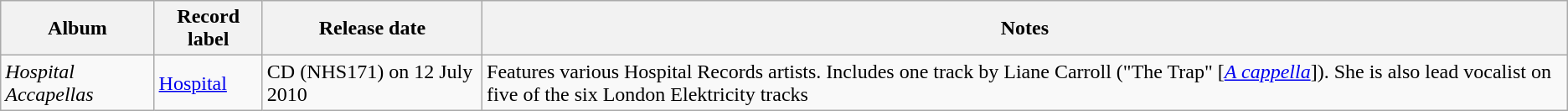<table class="wikitable">
<tr>
<th>Album</th>
<th>Record label</th>
<th>Release date</th>
<th>Notes</th>
</tr>
<tr>
<td><em>Hospital Accapellas</em></td>
<td><a href='#'>Hospital</a></td>
<td>CD (NHS171) on 12 July 2010</td>
<td>Features various Hospital Records artists. Includes one track by Liane Carroll ("The Trap" [<em><a href='#'>A cappella</a></em>]). She is also lead vocalist on five of the six London Elektricity tracks</td>
</tr>
</table>
